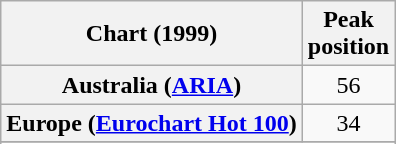<table class="wikitable sortable plainrowheaders" style="text-align:center">
<tr>
<th scope="col">Chart (1999)</th>
<th scope="col">Peak<br>position</th>
</tr>
<tr>
<th scope="row">Australia (<a href='#'>ARIA</a>)</th>
<td>56</td>
</tr>
<tr>
<th scope="row">Europe (<a href='#'>Eurochart Hot 100</a>)</th>
<td>34</td>
</tr>
<tr>
</tr>
<tr>
</tr>
<tr>
</tr>
</table>
